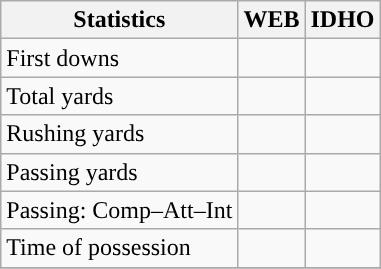<table class="wikitable" style="float: left;">
<tr>
<th>Statistics</th>
<th>WEB</th>
<th>IDHO</th>
</tr>
<tr>
<td>First downs</td>
<td></td>
<td></td>
</tr>
<tr>
<td>Total yards</td>
<td></td>
<td></td>
</tr>
<tr>
<td>Rushing yards</td>
<td></td>
<td></td>
</tr>
<tr>
<td>Passing yards</td>
<td></td>
<td></td>
</tr>
<tr>
<td>Passing: Comp–Att–Int</td>
<td></td>
<td></td>
</tr>
<tr>
<td>Time of possession</td>
<td></td>
<td></td>
</tr>
<tr>
</tr>
</table>
